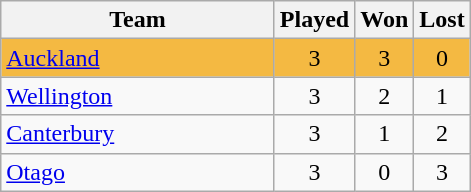<table class="wikitable" style="text-align:center;">
<tr>
<th width=175>Team</th>
<th style="width:30px;" abbr="Played">Played</th>
<th style="width:30px;" abbr="Won">Won</th>
<th style="width:30px;" abbr="Lost">Lost</th>
</tr>
<tr style="background:#f4b942;">
<td style="text-align:left;"><a href='#'>Auckland</a></td>
<td>3</td>
<td>3</td>
<td>0</td>
</tr>
<tr>
<td style="text-align:left;"><a href='#'>Wellington</a></td>
<td>3</td>
<td>2</td>
<td>1</td>
</tr>
<tr>
<td style="text-align:left;"><a href='#'>Canterbury</a></td>
<td>3</td>
<td>1</td>
<td>2</td>
</tr>
<tr>
<td style="text-align:left;"><a href='#'>Otago</a></td>
<td>3</td>
<td>0</td>
<td>3</td>
</tr>
</table>
